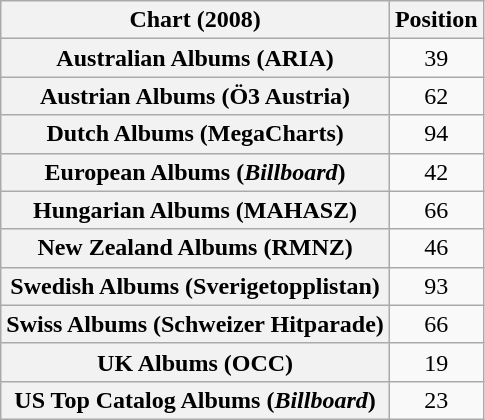<table class="wikitable sortable plainrowheaders" style="text-align:center">
<tr>
<th scope="col">Chart (2008)</th>
<th scope="col">Position</th>
</tr>
<tr>
<th scope="row">Australian Albums (ARIA)</th>
<td>39</td>
</tr>
<tr>
<th scope="row">Austrian Albums (Ö3 Austria)</th>
<td>62</td>
</tr>
<tr>
<th scope="row">Dutch Albums (MegaCharts)</th>
<td>94</td>
</tr>
<tr>
<th scope="row">European Albums (<em>Billboard</em>)</th>
<td>42</td>
</tr>
<tr>
<th scope="row">Hungarian Albums (MAHASZ)</th>
<td>66</td>
</tr>
<tr>
<th scope="row">New Zealand Albums (RMNZ)</th>
<td>46</td>
</tr>
<tr>
<th scope="row">Swedish Albums (Sverigetopplistan)</th>
<td>93</td>
</tr>
<tr>
<th scope="row">Swiss Albums (Schweizer Hitparade)</th>
<td>66</td>
</tr>
<tr>
<th scope="row">UK Albums (OCC)</th>
<td>19</td>
</tr>
<tr>
<th scope="row">US Top Catalog Albums (<em>Billboard</em>)</th>
<td>23</td>
</tr>
</table>
